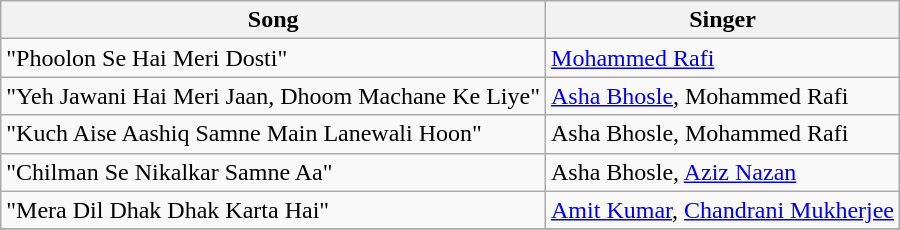<table class="wikitable">
<tr>
<th>Song</th>
<th>Singer</th>
</tr>
<tr>
<td>"Phoolon Se Hai Meri Dosti"</td>
<td><a href='#'>Mohammed Rafi</a></td>
</tr>
<tr>
<td>"Yeh Jawani Hai Meri Jaan, Dhoom Machane Ke Liye"</td>
<td><a href='#'>Asha Bhosle</a>, Mohammed Rafi</td>
</tr>
<tr>
<td>"Kuch Aise Aashiq Samne Main Lanewali Hoon"</td>
<td>Asha Bhosle, Mohammed Rafi</td>
</tr>
<tr>
<td>"Chilman Se Nikalkar Samne Aa"</td>
<td>Asha Bhosle, <a href='#'>Aziz Nazan</a></td>
</tr>
<tr>
<td>"Mera Dil Dhak Dhak Karta Hai"</td>
<td><a href='#'>Amit Kumar</a>, <a href='#'>Chandrani Mukherjee</a></td>
</tr>
<tr>
</tr>
</table>
